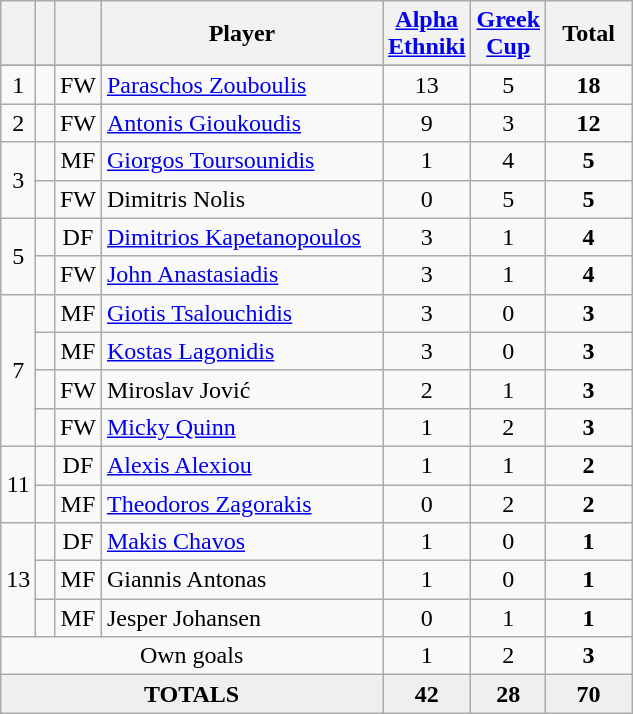<table class="wikitable sortable" style="text-align:center">
<tr>
<th width=5></th>
<th width=5></th>
<th width=5></th>
<th width=180>Player</th>
<th width=30><a href='#'>Alpha Ethniki</a></th>
<th width=30><a href='#'>Greek Cup</a></th>
<th width=50>Total</th>
</tr>
<tr>
</tr>
<tr>
<td>1</td>
<td></td>
<td>FW</td>
<td align=left> <a href='#'>Paraschos Zouboulis</a></td>
<td>13</td>
<td>5</td>
<td><strong>18</strong></td>
</tr>
<tr>
<td>2</td>
<td></td>
<td>FW</td>
<td align=left> <a href='#'>Antonis Gioukoudis</a></td>
<td>9</td>
<td>3</td>
<td><strong>12</strong></td>
</tr>
<tr>
<td rowspan=2>3</td>
<td></td>
<td>MF</td>
<td align=left> <a href='#'>Giorgos Toursounidis</a></td>
<td>1</td>
<td>4</td>
<td><strong>5</strong></td>
</tr>
<tr>
<td></td>
<td>FW</td>
<td align=left> Dimitris Nolis</td>
<td>0</td>
<td>5</td>
<td><strong>5</strong></td>
</tr>
<tr>
<td rowspan=2>5</td>
<td></td>
<td>DF</td>
<td align=left> <a href='#'>Dimitrios Kapetanopoulos</a></td>
<td>3</td>
<td>1</td>
<td><strong>4</strong></td>
</tr>
<tr>
<td></td>
<td>FW</td>
<td align=left> <a href='#'>John Anastasiadis</a></td>
<td>3</td>
<td>1</td>
<td><strong>4</strong></td>
</tr>
<tr>
<td rowspan=4>7</td>
<td></td>
<td>MF</td>
<td align=left> <a href='#'>Giotis Tsalouchidis</a></td>
<td>3</td>
<td>0</td>
<td><strong>3</strong></td>
</tr>
<tr>
<td></td>
<td>MF</td>
<td align=left> <a href='#'>Kostas Lagonidis</a></td>
<td>3</td>
<td>0</td>
<td><strong>3</strong></td>
</tr>
<tr>
<td></td>
<td>FW</td>
<td align=left> Miroslav Jović</td>
<td>2</td>
<td>1</td>
<td><strong>3</strong></td>
</tr>
<tr>
<td></td>
<td>FW</td>
<td align=left> <a href='#'>Micky Quinn</a></td>
<td>1</td>
<td>2</td>
<td><strong>3</strong></td>
</tr>
<tr>
<td rowspan=2>11</td>
<td></td>
<td>DF</td>
<td align=left> <a href='#'>Alexis Alexiou</a></td>
<td>1</td>
<td>1</td>
<td><strong>2</strong></td>
</tr>
<tr>
<td></td>
<td>MF</td>
<td align=left> <a href='#'>Theodoros Zagorakis</a></td>
<td>0</td>
<td>2</td>
<td><strong>2</strong></td>
</tr>
<tr>
<td rowspan=3>13</td>
<td></td>
<td>DF</td>
<td align=left> <a href='#'>Makis Chavos</a></td>
<td>1</td>
<td>0</td>
<td><strong>1</strong></td>
</tr>
<tr>
<td></td>
<td>MF</td>
<td align=left> Giannis Antonas</td>
<td>1</td>
<td>0</td>
<td><strong>1</strong></td>
</tr>
<tr>
<td></td>
<td>MF</td>
<td align=left> Jesper Johansen</td>
<td>0</td>
<td>1</td>
<td><strong>1</strong></td>
</tr>
<tr>
<td colspan="4">Own goals</td>
<td>1</td>
<td>2</td>
<td><strong>3</strong></td>
</tr>
<tr bgcolor="#EFEFEF">
<td colspan=4><strong>TOTALS</strong></td>
<td><strong>42</strong></td>
<td><strong>28</strong></td>
<td><strong>70</strong></td>
</tr>
</table>
